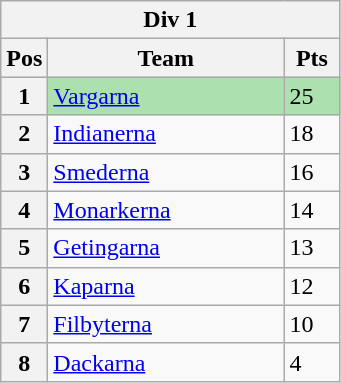<table class="wikitable">
<tr>
<th colspan="3">Div 1</th>
</tr>
<tr>
<th width=20>Pos</th>
<th width=150>Team</th>
<th width=30>Pts</th>
</tr>
<tr style="background:#ACE1AF;">
<th>1</th>
<td><a href='#'>Vargarna</a></td>
<td>25</td>
</tr>
<tr>
<th>2</th>
<td><a href='#'>Indianerna</a></td>
<td>18</td>
</tr>
<tr>
<th>3</th>
<td><a href='#'>Smederna</a></td>
<td>16</td>
</tr>
<tr>
<th>4</th>
<td><a href='#'>Monarkerna</a></td>
<td>14</td>
</tr>
<tr>
<th>5</th>
<td><a href='#'>Getingarna</a></td>
<td>13</td>
</tr>
<tr>
<th>6</th>
<td><a href='#'>Kaparna</a></td>
<td>12</td>
</tr>
<tr>
<th>7</th>
<td><a href='#'>Filbyterna</a></td>
<td>10</td>
</tr>
<tr>
<th>8</th>
<td><a href='#'>Dackarna</a></td>
<td>4</td>
</tr>
</table>
